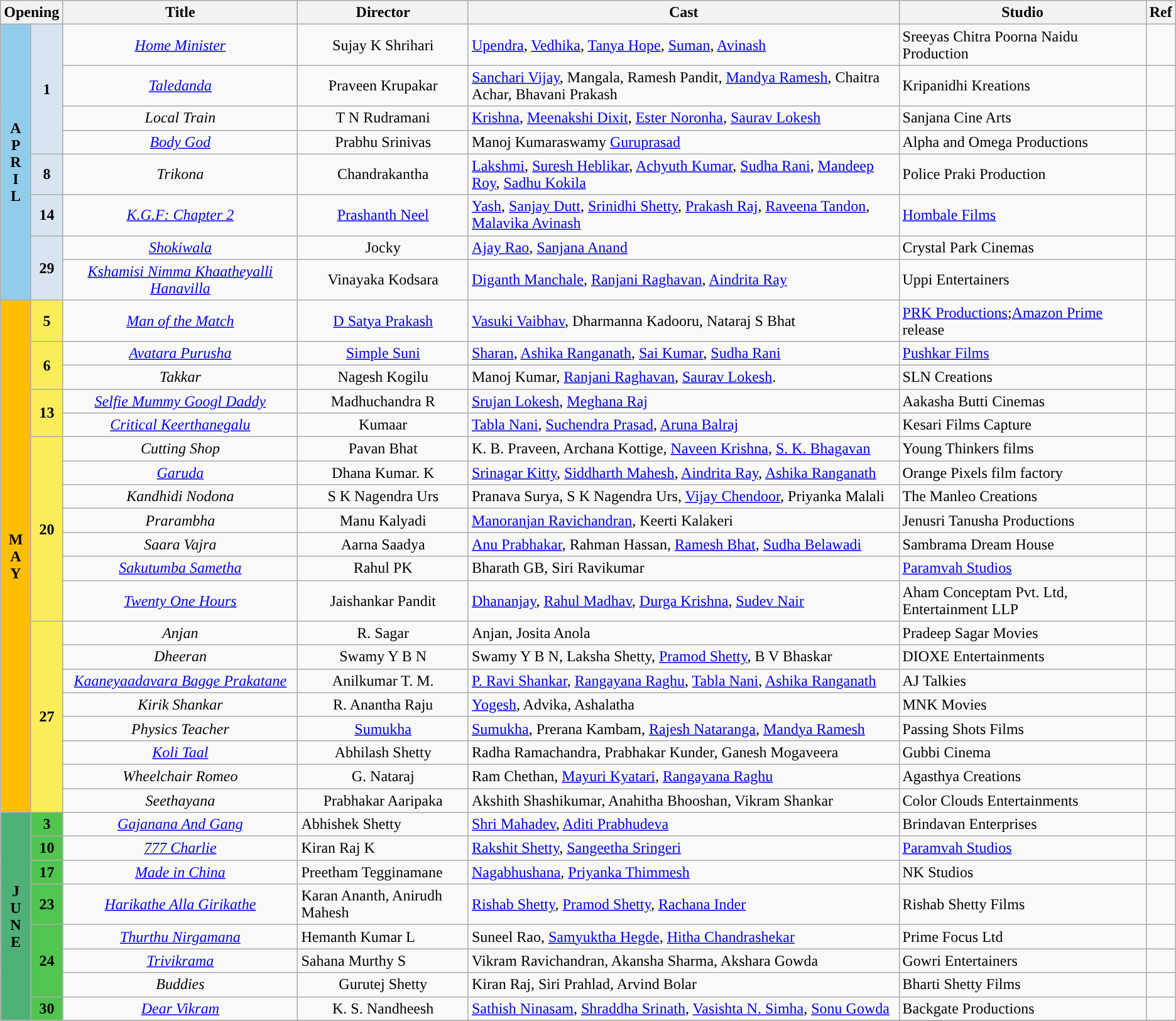<table class="wikitable sortable">
<tr>
<th colspan="2">Opening</th>
<th style="width:20%;">Title</th>
<th>Director</th>
<th>Cast</th>
<th>Studio</th>
<th>Ref</th>
</tr>
<tr>
<td rowspan="8" style="text-align:center; background:#93CCEA; textcolor:#000;"><strong>A<br>P<br>R<br>I<br>L</strong></td>
<td rowspan="4" style="text-align:center;background:#d9e4f1;"><strong>1</strong></td>
<td align="center"><em><a href='#'>Home Minister</a></em></td>
<td align="center">Sujay K Shrihari</td>
<td><a href='#'>Upendra</a>, <a href='#'>Vedhika</a>, <a href='#'>Tanya Hope</a>, <a href='#'>Suman</a>, <a href='#'>Avinash</a></td>
<td>Sreeyas Chitra Poorna Naidu Production</td>
<td align="center"></td>
</tr>
<tr>
<td align="center"><a href='#'><em>Taledanda</em></a></td>
<td align="center">Praveen Krupakar</td>
<td><a href='#'>Sanchari Vijay</a>, Mangala, Ramesh Pandit, <a href='#'>Mandya Ramesh</a>, Chaitra Achar, Bhavani Prakash</td>
<td>Kripanidhi Kreations</td>
<td align="center"></td>
</tr>
<tr>
<td align="center"><em>Local Train</em></td>
<td align="center">T N Rudramani</td>
<td><a href='#'>Krishna</a>, <a href='#'>Meenakshi Dixit</a>, <a href='#'>Ester Noronha</a>, <a href='#'>Saurav Lokesh</a></td>
<td>Sanjana Cine Arts</td>
<td align="center"></td>
</tr>
<tr>
<td align="center"><em><a href='#'>Body God</a></em></td>
<td align="center">Prabhu Srinivas</td>
<td>Manoj Kumaraswamy <a href='#'>Guruprasad</a></td>
<td>Alpha and Omega Productions</td>
<td align="center"></td>
</tr>
<tr>
<td rowspan="1" style="text-align:center;background:#d9e4f1;"><strong>8</strong></td>
<td align="center"><em>Trikona</em></td>
<td align="center">Chandrakantha</td>
<td><a href='#'>Lakshmi</a>, <a href='#'>Suresh Heblikar</a>, <a href='#'>Achyuth Kumar</a>, <a href='#'>Sudha Rani</a>, <a href='#'>Mandeep Roy</a>, <a href='#'>Sadhu Kokila</a></td>
<td>Police Praki Production</td>
<td align="center"></td>
</tr>
<tr>
<td rowspan="1" style="text-align:center;background:#d9e4f1;"><strong>14</strong></td>
<td align="center"><em><a href='#'>K.G.F: Chapter 2</a></em></td>
<td align="center"><a href='#'>Prashanth Neel</a></td>
<td><a href='#'>Yash</a>, <a href='#'>Sanjay Dutt</a>, <a href='#'>Srinidhi Shetty</a>, <a href='#'>Prakash Raj</a>, <a href='#'>Raveena Tandon</a>, <a href='#'>Malavika Avinash</a></td>
<td><a href='#'>Hombale Films</a></td>
<td align="center"></td>
</tr>
<tr>
<td rowspan="2" style="text-align:center;background:#d9e4f1;"><strong>29</strong></td>
<td align="center"><em><a href='#'>Shokiwala</a></em></td>
<td align="center">Jocky</td>
<td><a href='#'>Ajay Rao</a>, <a href='#'>Sanjana Anand</a></td>
<td>Crystal Park Cinemas</td>
<td align="center"></td>
</tr>
<tr>
<td align="center"><em><a href='#'>Kshamisi Nimma Khaatheyalli Hanavilla</a></em></td>
<td align="center">Vinayaka Kodsara</td>
<td><a href='#'>Diganth Manchale</a>, <a href='#'>Ranjani Raghavan</a>, <a href='#'>Aindrita Ray</a></td>
<td>Uppi Entertainers</td>
<td align="center"></td>
</tr>
<tr>
<td rowspan="20" style="text-align:center; background:#ffbf00; textcolor:#ffbf00;"><strong>M<br>A<br>Y</strong></td>
<td rowspan="1" style="text-align:center;background:#fbec58;"><strong>5</strong></td>
<td align="center"><em><a href='#'>Man of the Match</a></em></td>
<td align="center"><a href='#'>D Satya Prakash</a></td>
<td><a href='#'>Vasuki Vaibhav</a>, Dharmanna Kadooru, Nataraj S Bhat</td>
<td><a href='#'>PRK Productions</a>;<a href='#'>Amazon Prime</a> release</td>
<td align="center"></td>
</tr>
<tr>
<td rowspan="2" style="text-align:center;background:#fbec58;"><strong>6</strong></td>
<td align="center"><em><a href='#'>Avatara Purusha</a></em></td>
<td align="center"><a href='#'>Simple Suni</a></td>
<td><a href='#'>Sharan</a>, <a href='#'>Ashika Ranganath</a>, <a href='#'>Sai Kumar</a>, <a href='#'>Sudha Rani</a></td>
<td><a href='#'>Pushkar Films</a></td>
<td rowspan="1" align="center"></td>
</tr>
<tr>
<td align="center"><em>Takkar</em></td>
<td align="center">Nagesh Kogilu</td>
<td>Manoj Kumar, <a href='#'>Ranjani Raghavan</a>, <a href='#'>Saurav Lokesh</a>.</td>
<td>SLN Creations</td>
<td align="center"></td>
</tr>
<tr>
<td rowspan="2" style="text-align:center;background:#fbec58;"><strong>13</strong></td>
<td align="center"><em><a href='#'>Selfie Mummy Googl Daddy</a></em></td>
<td align="center">Madhuchandra R</td>
<td><a href='#'>Srujan Lokesh</a>, <a href='#'>Meghana Raj</a></td>
<td>Aakasha Butti Cinemas</td>
<td align="center"></td>
</tr>
<tr>
<td align="center"><em><a href='#'>Critical Keerthanegalu</a></em></td>
<td align="center">Kumaar</td>
<td><a href='#'>Tabla Nani</a>, <a href='#'>Suchendra Prasad</a>, <a href='#'>Aruna Balraj</a></td>
<td>Kesari Films Capture</td>
<td align="center"></td>
</tr>
<tr>
<td rowspan="7" style="text-align:center;background:#fbec58;"><strong>20</strong></td>
<td align="center"><em>Cutting Shop</em></td>
<td align="center">Pavan Bhat</td>
<td>K. B. Praveen, Archana Kottige, <a href='#'>Naveen Krishna</a>, <a href='#'>S. K. Bhagavan</a></td>
<td>Young Thinkers films</td>
<td align="center"></td>
</tr>
<tr>
<td align="center"><em><a href='#'>Garuda</a></em></td>
<td align="center">Dhana Kumar. K</td>
<td><a href='#'>Srinagar Kitty</a>, <a href='#'>Siddharth Mahesh</a>, <a href='#'>Aindrita Ray</a>, <a href='#'>Ashika Ranganath</a></td>
<td>Orange Pixels film factory</td>
<td align="center"></td>
</tr>
<tr>
<td align="center"><em>Kandhidi Nodona</em></td>
<td align="center">S K Nagendra Urs</td>
<td>Pranava Surya, S K Nagendra Urs, <a href='#'>Vijay Chendoor</a>,  Priyanka Malali</td>
<td>The Manleo Creations</td>
<td align="center"></td>
</tr>
<tr>
<td align="center"><em>Prarambha</em></td>
<td align="center">Manu Kalyadi</td>
<td><a href='#'>Manoranjan Ravichandran</a>, Keerti Kalakeri</td>
<td>Jenusri Tanusha Productions</td>
<td align="center"></td>
</tr>
<tr>
<td align="center"><em>Saara Vajra</em></td>
<td align="center">Aarna Saadya</td>
<td><a href='#'>Anu Prabhakar</a>, Rahman Hassan, <a href='#'>Ramesh Bhat</a>, <a href='#'>Sudha Belawadi</a></td>
<td>Sambrama Dream House</td>
<td align="center"></td>
</tr>
<tr>
<td align="center"><em><a href='#'>Sakutumba Sametha</a></em></td>
<td align="center">Rahul PK</td>
<td>Bharath GB, Siri Ravikumar</td>
<td><a href='#'>Paramvah Studios</a></td>
<td align="center"></td>
</tr>
<tr>
<td align="center"><em><a href='#'>Twenty One Hours</a></em></td>
<td align="center">Jaishankar Pandit</td>
<td><a href='#'>Dhananjay</a>, <a href='#'>Rahul Madhav</a>, <a href='#'>Durga Krishna</a>, <a href='#'>Sudev Nair</a></td>
<td>Aham Conceptam Pvt. Ltd, Entertainment LLP</td>
<td align="center"></td>
</tr>
<tr>
<td rowspan="8" style="text-align:center;background:#fbec58;"><strong>27</strong></td>
<td align="center"><em>Anjan</em></td>
<td align="center">R. Sagar</td>
<td>Anjan, Josita Anola</td>
<td>Pradeep Sagar Movies</td>
<td align="center"></td>
</tr>
<tr>
<td align="center"><em>Dheeran</em></td>
<td align="center">Swamy Y B N</td>
<td>Swamy Y B N, Laksha Shetty, <a href='#'>Pramod Shetty</a>, B V Bhaskar</td>
<td>DIOXE Entertainments</td>
<td align="center"></td>
</tr>
<tr>
<td align="center"><em><a href='#'>Kaaneyaadavara Bagge Prakatane</a></em></td>
<td align="center">Anilkumar T. M.</td>
<td><a href='#'>P. Ravi Shankar</a>, <a href='#'>Rangayana Raghu</a>, <a href='#'>Tabla Nani</a>, <a href='#'>Ashika Ranganath</a></td>
<td>AJ Talkies</td>
<td align="center"></td>
</tr>
<tr>
<td align="center"><em>Kirik Shankar</em></td>
<td align="center">R. Anantha Raju</td>
<td><a href='#'>Yogesh</a>, Advika, Ashalatha</td>
<td>MNK Movies</td>
<td align="center"></td>
</tr>
<tr>
<td align="center"><em>Physics Teacher</em></td>
<td align="center"><a href='#'>Sumukha</a></td>
<td><a href='#'>Sumukha</a>, Prerana Kambam, <a href='#'>Rajesh Nataranga</a>, <a href='#'>Mandya Ramesh</a></td>
<td>Passing Shots Films</td>
<td align="center"></td>
</tr>
<tr>
<td align="center"><em><a href='#'>Koli Taal</a></em></td>
<td align="center">Abhilash Shetty</td>
<td>Radha Ramachandra, Prabhakar Kunder, Ganesh Mogaveera</td>
<td>Gubbi Cinema</td>
<td align="center"></td>
</tr>
<tr>
<td align="center"><em>Wheelchair Romeo</em></td>
<td align="center">G. Nataraj</td>
<td>Ram Chethan, <a href='#'>Mayuri Kyatari</a>, <a href='#'>Rangayana Raghu</a></td>
<td>Agasthya Creations</td>
<td align="center"></td>
</tr>
<tr>
<td align="center"><em>Seethayana</em></td>
<td align="center">Prabhakar Aaripaka</td>
<td>Akshith Shashikumar, Anahitha Bhooshan, Vikram Shankar</td>
<td>Color Clouds Entertainments</td>
<td align="center"></td>
</tr>
<tr>
<td rowspan="8" style="text-align:center; background:#50b178; textcolor:#000;"><strong>J<br>U<br>N<br>E</strong></td>
<td rowspan="1" style="text-align:center; background:#50c550; textcolor:#000;"><strong>3</strong></td>
<td align="center"><em><a href='#'>Gajanana And Gang</a></em></td>
<td>Abhishek Shetty</td>
<td><a href='#'>Shri Mahadev</a>, <a href='#'>Aditi Prabhudeva</a></td>
<td>Brindavan Enterprises</td>
<td align="center"></td>
</tr>
<tr>
<td rowspan="1" style="text-align:center; background:#50c550; textcolor:#000;"><strong>10</strong></td>
<td align="center"><em><a href='#'>777 Charlie</a></em></td>
<td>Kiran Raj K</td>
<td><a href='#'>Rakshit Shetty</a>, <a href='#'>Sangeetha Sringeri</a></td>
<td><a href='#'>Paramvah Studios</a></td>
<td align="center"></td>
</tr>
<tr>
<td rowspan="1" style="text-align:center; background:#50c550; textcolor:#000;"><strong>17</strong></td>
<td align="center"><em><a href='#'>Made in China</a></em></td>
<td>Preetham Tegginamane</td>
<td><a href='#'>Nagabhushana</a>, <a href='#'>Priyanka Thimmesh</a></td>
<td>NK Studios</td>
<td align="center"></td>
</tr>
<tr>
<td rowspan="1" style="text-align:center; background:#50c550; textcolor:#000;"><strong>23</strong></td>
<td align="center"><em><a href='#'>Harikathe Alla Girikathe</a></em></td>
<td>Karan Ananth, Anirudh Mahesh</td>
<td><a href='#'>Rishab Shetty</a>, <a href='#'>Pramod Shetty</a>, <a href='#'>Rachana Inder</a></td>
<td>Rishab Shetty Films</td>
<td align="center"></td>
</tr>
<tr>
<td rowspan="3" style="text-align:center; background:#50c550; textcolor:#000;"><strong>24</strong></td>
<td align="center"><em><a href='#'>Thurthu Nirgamana</a></em></td>
<td>Hemanth Kumar L</td>
<td>Suneel Rao, <a href='#'>Samyuktha Hegde</a>, <a href='#'>Hitha Chandrashekar</a></td>
<td>Prime Focus Ltd</td>
<td align="center"></td>
</tr>
<tr>
<td align="center"><em><a href='#'>Trivikrama</a></em></td>
<td>Sahana Murthy S</td>
<td>Vikram Ravichandran, Akansha Sharma, Akshara Gowda</td>
<td>Gowri Entertainers</td>
<td align="center"></td>
</tr>
<tr>
<td align="center"><em>Buddies</em></td>
<td align="center">Gurutej Shetty</td>
<td>Kiran Raj, Siri Prahlad, Arvind Bolar</td>
<td>Bharti Shetty Films</td>
<td align="center"></td>
</tr>
<tr>
<td style="text-align:center; background:#50c550; textcolor:#000;"><strong>30</strong></td>
<td align="center"><em><a href='#'>Dear Vikram</a></em></td>
<td align="center">K. S. Nandheesh</td>
<td><a href='#'>Sathish Ninasam</a>, <a href='#'>Shraddha Srinath</a>, <a href='#'>Vasishta N. Simha</a>, <a href='#'>Sonu Gowda</a></td>
<td>Backgate Productions</td>
<td align="center"></td>
</tr>
<tr>
</tr>
</table>
